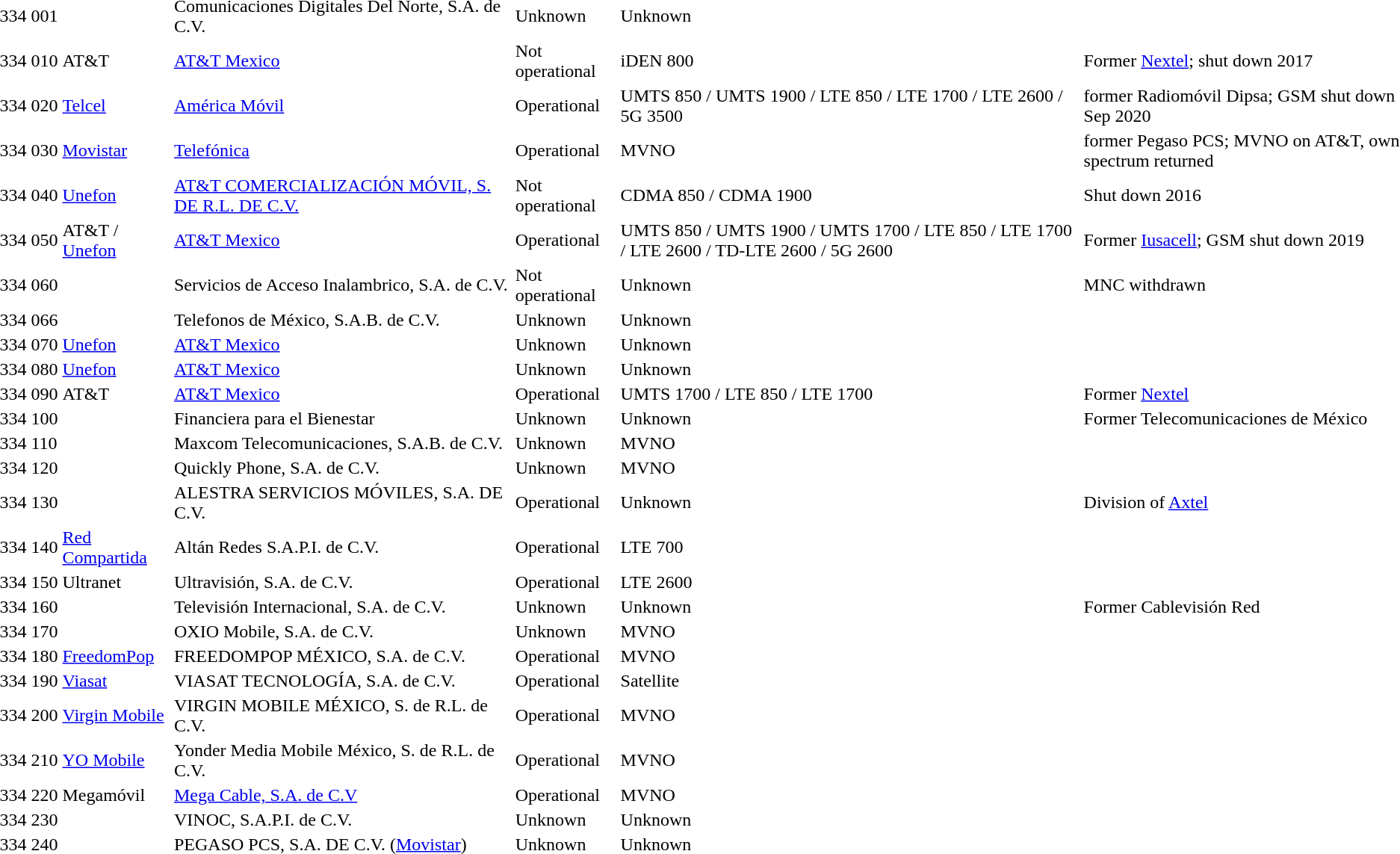<table>
<tr>
<td>334</td>
<td>001</td>
<td></td>
<td>Comunicaciones Digitales Del Norte, S.A. de C.V.</td>
<td>Unknown</td>
<td>Unknown</td>
<td></td>
</tr>
<tr>
<td>334</td>
<td>010</td>
<td>AT&T</td>
<td><a href='#'>AT&T Mexico</a></td>
<td>Not operational</td>
<td>iDEN 800</td>
<td>Former <a href='#'>Nextel</a>; shut down 2017</td>
</tr>
<tr>
<td>334</td>
<td>020</td>
<td><a href='#'>Telcel</a></td>
<td><a href='#'>América Móvil</a></td>
<td>Operational</td>
<td>UMTS 850 / UMTS 1900 / LTE 850 / LTE 1700 / LTE 2600 / 5G 3500</td>
<td>former Radiomóvil Dipsa; GSM shut down Sep 2020</td>
</tr>
<tr>
<td>334</td>
<td>030</td>
<td><a href='#'>Movistar</a></td>
<td><a href='#'>Telefónica</a></td>
<td>Operational</td>
<td>MVNO</td>
<td>former Pegaso PCS; MVNO on AT&T, own spectrum returned</td>
</tr>
<tr>
<td>334</td>
<td>040</td>
<td><a href='#'>Unefon</a></td>
<td><a href='#'>AT&T COMERCIALIZACIÓN MÓVIL, S. DE R.L. DE C.V.</a></td>
<td>Not operational</td>
<td>CDMA 850 / CDMA 1900</td>
<td>Shut down 2016</td>
</tr>
<tr>
<td>334</td>
<td>050</td>
<td>AT&T / <a href='#'>Unefon</a></td>
<td><a href='#'>AT&T Mexico</a></td>
<td>Operational</td>
<td>UMTS 850 / UMTS 1900 / UMTS 1700 / LTE 850 / LTE 1700 / LTE 2600 / TD-LTE 2600 / 5G 2600</td>
<td>Former <a href='#'>Iusacell</a>; GSM shut down 2019</td>
</tr>
<tr>
<td>334</td>
<td>060</td>
<td></td>
<td>Servicios de Acceso Inalambrico, S.A. de C.V.</td>
<td>Not operational</td>
<td>Unknown</td>
<td> MNC withdrawn</td>
</tr>
<tr>
<td>334</td>
<td>066</td>
<td></td>
<td>Telefonos de México, S.A.B. de C.V.</td>
<td>Unknown</td>
<td>Unknown</td>
<td></td>
</tr>
<tr>
<td>334</td>
<td>070</td>
<td><a href='#'>Unefon</a></td>
<td><a href='#'>AT&T Mexico</a></td>
<td>Unknown</td>
<td>Unknown</td>
<td></td>
</tr>
<tr>
<td>334</td>
<td>080</td>
<td><a href='#'>Unefon</a></td>
<td><a href='#'>AT&T Mexico</a></td>
<td>Unknown</td>
<td>Unknown</td>
<td></td>
</tr>
<tr>
<td>334</td>
<td>090</td>
<td>AT&T</td>
<td><a href='#'>AT&T Mexico</a></td>
<td>Operational</td>
<td>UMTS 1700 / LTE 850 / LTE 1700</td>
<td>Former <a href='#'>Nextel</a></td>
</tr>
<tr>
<td>334</td>
<td>100</td>
<td></td>
<td>Financiera para el Bienestar</td>
<td>Unknown</td>
<td>Unknown</td>
<td>Former Telecomunicaciones de México</td>
</tr>
<tr>
<td>334</td>
<td>110</td>
<td></td>
<td>Maxcom Telecomunicaciones, S.A.B. de C.V.</td>
<td>Unknown</td>
<td>MVNO</td>
<td></td>
</tr>
<tr>
<td>334</td>
<td>120</td>
<td></td>
<td>Quickly Phone, S.A. de C.V.</td>
<td>Unknown</td>
<td>MVNO</td>
<td></td>
</tr>
<tr>
<td>334</td>
<td>130</td>
<td></td>
<td>ALESTRA SERVICIOS MÓVILES, S.A. DE C.V.</td>
<td>Operational</td>
<td>Unknown</td>
<td>Division of <a href='#'>Axtel</a></td>
</tr>
<tr>
<td>334</td>
<td>140</td>
<td><a href='#'>Red Compartida</a></td>
<td>Altán Redes S.A.P.I. de C.V.</td>
<td>Operational</td>
<td>LTE 700</td>
<td></td>
</tr>
<tr>
<td>334</td>
<td>150</td>
<td>Ultranet</td>
<td>Ultravisión, S.A. de C.V.</td>
<td>Operational</td>
<td>LTE 2600</td>
<td></td>
</tr>
<tr>
<td>334</td>
<td>160</td>
<td></td>
<td>Televisión Internacional, S.A. de C.V.</td>
<td>Unknown</td>
<td>Unknown</td>
<td>Former Cablevisión Red</td>
</tr>
<tr>
<td>334</td>
<td>170</td>
<td></td>
<td>OXIO Mobile, S.A. de C.V.</td>
<td>Unknown</td>
<td>MVNO</td>
<td></td>
</tr>
<tr>
<td>334</td>
<td>180</td>
<td><a href='#'>FreedomPop</a></td>
<td>FREEDOMPOP MÉXICO, S.A. de C.V.</td>
<td>Operational</td>
<td>MVNO</td>
<td></td>
</tr>
<tr>
<td>334</td>
<td>190</td>
<td><a href='#'>Viasat</a></td>
<td>VIASAT TECNOLOGÍA, S.A. de C.V.</td>
<td>Operational</td>
<td>Satellite</td>
<td></td>
</tr>
<tr>
<td>334</td>
<td>200</td>
<td><a href='#'>Virgin Mobile</a></td>
<td>VIRGIN MOBILE MÉXICO, S. de R.L. de C.V.</td>
<td>Operational</td>
<td>MVNO</td>
<td></td>
</tr>
<tr>
<td>334</td>
<td>210</td>
<td><a href='#'>YO Mobile</a></td>
<td>Yonder Media Mobile México, S. de R.L. de C.V.</td>
<td>Operational</td>
<td>MVNO</td>
<td></td>
</tr>
<tr>
<td>334</td>
<td>220</td>
<td>Megamóvil</td>
<td><a href='#'>Mega Cable, S.A. de C.V</a></td>
<td>Operational</td>
<td>MVNO</td>
<td></td>
</tr>
<tr>
<td>334</td>
<td>230</td>
<td></td>
<td>VINOC, S.A.P.I. de C.V.</td>
<td>Unknown</td>
<td>Unknown</td>
<td></td>
</tr>
<tr>
<td>334</td>
<td>240</td>
<td></td>
<td>PEGASO PCS, S.A. DE C.V. (<a href='#'>Movistar</a>)</td>
<td>Unknown</td>
<td>Unknown</td>
<td></td>
</tr>
</table>
